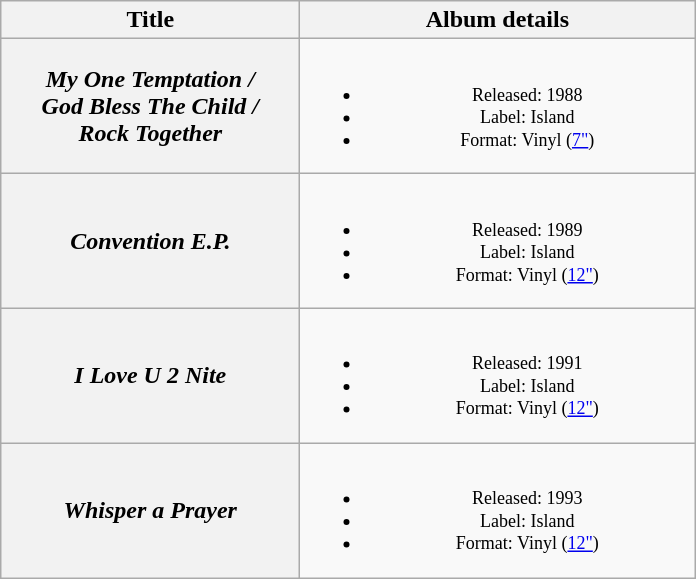<table class="wikitable plainrowheaders" style="text-align:center;" border="1">
<tr>
<th scope="col" style="width:12em;">Title</th>
<th scope="col" style="width:16em;">Album details</th>
</tr>
<tr>
<th scope="row"><em>My One Temptation /<br> God Bless The Child /<br> Rock Together</em></th>
<td style="font-size:12px;"><br><ul><li>Released: 1988</li><li>Label: Island</li><li>Format: Vinyl (<a href='#'>7"</a>)</li></ul></td>
</tr>
<tr>
<th scope="row"><em>Convention E.P.</em></th>
<td style="font-size:12px;"><br><ul><li>Released: 1989</li><li>Label: Island</li><li>Format: Vinyl (<a href='#'>12"</a>)</li></ul></td>
</tr>
<tr>
<th scope="row"><em>I Love U 2 Nite</em></th>
<td style="font-size:12px;"><br><ul><li>Released: 1991</li><li>Label: Island</li><li>Format: Vinyl (<a href='#'>12"</a>)</li></ul></td>
</tr>
<tr>
<th scope="row"><em>Whisper a Prayer</em></th>
<td style="font-size:12px;"><br><ul><li>Released: 1993</li><li>Label: Island</li><li>Format: Vinyl (<a href='#'>12"</a>)</li></ul></td>
</tr>
</table>
